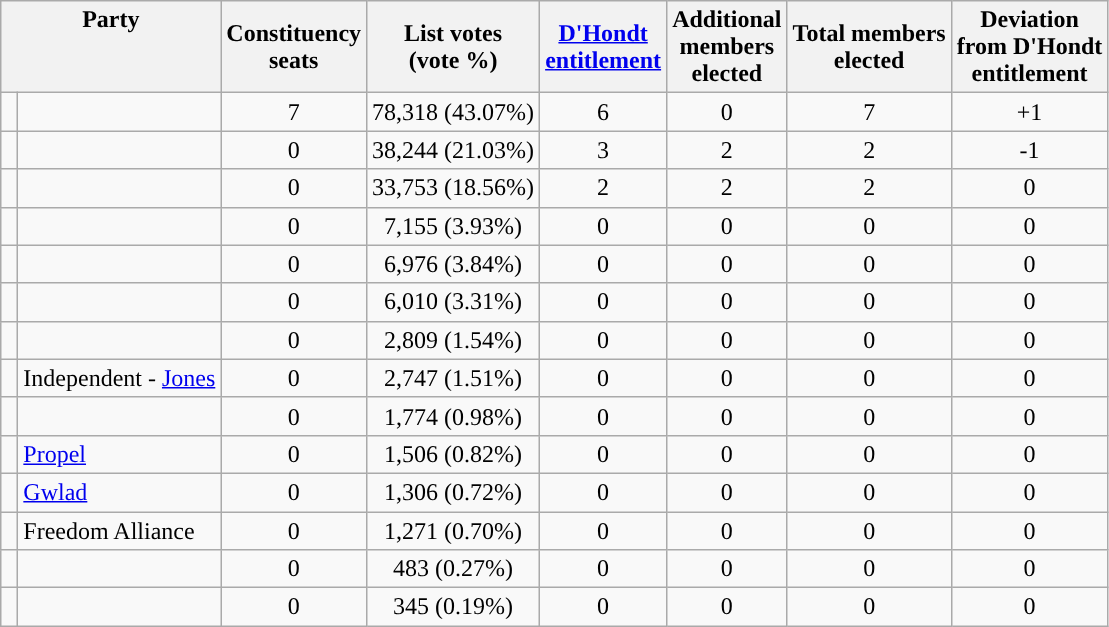<table class="wikitable" style="text-align:center">
<tr>
<th colspan="2" rowspan="1" align="center" valign="top">Party</th>
<th>Constituency<br>seats</th>
<th>List votes<br>(vote %)</th>
<th><a href='#'>D'Hondt<br>entitlement</a></th>
<th>Additional<br>members<br>elected</th>
<th>Total members<br>elected</th>
<th>Deviation<br>from D'Hondt<br>entitlement</th>
</tr>
<tr>
<td style="width: 4px"></td>
<td style="text-align: left;" scope="row"><a href='#'></a></td>
<td>7</td>
<td>78,318 (43.07%)</td>
<td>6</td>
<td>0</td>
<td>7</td>
<td>+1</td>
</tr>
<tr>
<td style="width: 4px"></td>
<td style="text-align: left;" scope="row"><a href='#'></a></td>
<td>0</td>
<td>38,244 (21.03%)</td>
<td>3</td>
<td>2</td>
<td>2</td>
<td>-1</td>
</tr>
<tr>
<td style="width: 4px"></td>
<td style="text-align: left;" scope="row"><a href='#'></a></td>
<td>0</td>
<td>33,753 (18.56%)</td>
<td>2</td>
<td>2</td>
<td>2</td>
<td>0</td>
</tr>
<tr>
<td style="width: 4px"></td>
<td style="text-align: left;" scope="row"><a href='#'></a></td>
<td>0</td>
<td>7,155 (3.93%)</td>
<td>0</td>
<td>0</td>
<td>0</td>
<td>0</td>
</tr>
<tr>
<td style="width: 4px"></td>
<td style="text-align: left;" scope="row"><a href='#'></a></td>
<td>0</td>
<td>6,976 (3.84%)</td>
<td>0</td>
<td>0</td>
<td>0</td>
<td>0</td>
</tr>
<tr>
<td style="width: 4px"></td>
<td style="text-align: left;" scope="row"><a href='#'></a></td>
<td>0</td>
<td>6,010 (3.31%)</td>
<td>0</td>
<td>0</td>
<td>0</td>
<td>0</td>
</tr>
<tr>
<td style="width: 4px"></td>
<td style="text-align: left;" scope="row"><a href='#'></a></td>
<td>0</td>
<td>2,809 (1.54%)</td>
<td>0</td>
<td>0</td>
<td>0</td>
<td>0</td>
</tr>
<tr>
<td style="width: 4px"></td>
<td style="text-align: left;" scope="row">Independent - <a href='#'>Jones</a></td>
<td>0</td>
<td>2,747 (1.51%)</td>
<td>0</td>
<td>0</td>
<td>0</td>
<td>0</td>
</tr>
<tr>
<td style="width: 4px"></td>
<td style="text-align: left;" scope="row"><a href='#'></a></td>
<td>0</td>
<td>1,774 (0.98%)</td>
<td>0</td>
<td>0</td>
<td>0</td>
<td>0</td>
</tr>
<tr>
<td style="width: 4px"></td>
<td style="text-align: left;" scope="row"><a href='#'>Propel</a></td>
<td>0</td>
<td>1,506 (0.82%)</td>
<td>0</td>
<td>0</td>
<td>0</td>
<td>0</td>
</tr>
<tr>
<td style="width: 4px"></td>
<td style="text-align: left;" scope="row"><a href='#'>Gwlad</a></td>
<td>0</td>
<td>1,306 (0.72%)</td>
<td>0</td>
<td>0</td>
<td>0</td>
<td>0</td>
</tr>
<tr |->
<td style="width: 4px"></td>
<td style="text-align: left;" scope="row">Freedom Alliance</td>
<td>0</td>
<td>1,271 (0.70%)</td>
<td>0</td>
<td>0</td>
<td>0</td>
<td>0</td>
</tr>
<tr>
<td style="width: 4px"></td>
<td style="text-align: left;" scope="row"><a href='#'></a></td>
<td>0</td>
<td>483 (0.27%)</td>
<td>0</td>
<td>0</td>
<td>0</td>
<td>0</td>
</tr>
<tr>
<td style="width: 4px"></td>
<td style="text-align: left;" scope="row"><a href='#'></a></td>
<td>0</td>
<td>345 (0.19%)</td>
<td>0</td>
<td>0</td>
<td>0</td>
<td>0</td>
</tr>
</table>
